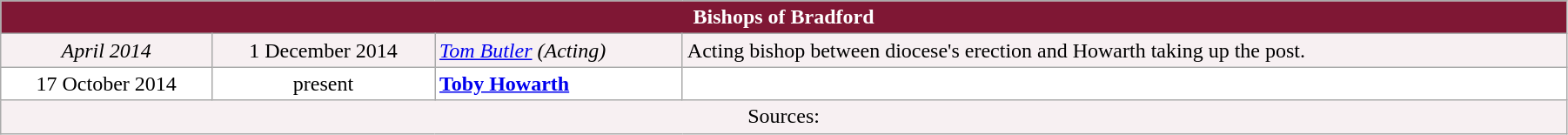<table class="wikitable" style="width:95%;" border="1" cellpadding="2">
<tr>
<th colspan="4" style="background-color: #7F1734; color: white;">Bishops of Bradford</th>
</tr>
<tr valign="top" style="background-color: #F7F0F2;">
<td style="text-align: center;"><em>April 2014</em></td>
<td style="text-align: center;">1 December 2014</td>
<td> <em><a href='#'>Tom Butler</a> (Acting)</em></td>
<td>Acting bishop between diocese's erection and Howarth taking up the post.</td>
</tr>
<tr valign="top" style="background-color: white;">
<td style="text-align: center;">17 October 2014</td>
<td style="text-align: center;">present</td>
<td> <strong><a href='#'>Toby Howarth</a></strong></td>
<td></td>
</tr>
<tr valign="top" style="background-color: #F7F0F2;">
<td colspan="4" style="text-align: center;">Sources:</td>
</tr>
</table>
